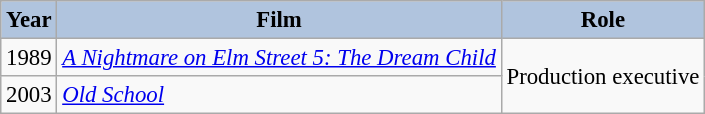<table class="wikitable" style="font-size:95%;">
<tr>
<th style="background:#B0C4DE;">Year</th>
<th style="background:#B0C4DE;">Film</th>
<th style="background:#B0C4DE;">Role</th>
</tr>
<tr>
<td>1989</td>
<td><em><a href='#'>A Nightmare on Elm Street 5: The Dream Child</a></em></td>
<td rowspan=2>Production executive</td>
</tr>
<tr>
<td>2003</td>
<td><em><a href='#'>Old School</a></em></td>
</tr>
</table>
